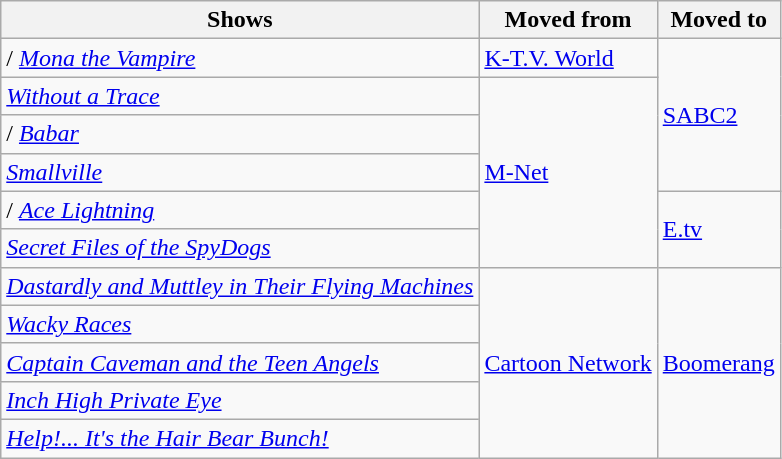<table class="wikitable">
<tr>
<th>Shows</th>
<th>Moved from</th>
<th>Moved to</th>
</tr>
<tr>
<td>/ <em><a href='#'>Mona the Vampire</a></em></td>
<td><a href='#'>K-T.V. World</a></td>
<td rowspan="4"><a href='#'>SABC2</a></td>
</tr>
<tr>
<td> <em><a href='#'>Without a Trace</a></em></td>
<td rowspan="5"><a href='#'>M-Net</a></td>
</tr>
<tr>
<td>/ <em><a href='#'>Babar</a></em></td>
</tr>
<tr>
<td> <em><a href='#'>Smallville</a></em></td>
</tr>
<tr>
<td>/ <em><a href='#'>Ace Lightning</a></em></td>
<td rowspan="2"><a href='#'>E.tv</a></td>
</tr>
<tr>
<td> <em><a href='#'>Secret Files of the SpyDogs</a></em></td>
</tr>
<tr>
<td> <em><a href='#'>Dastardly and Muttley in Their Flying Machines</a></em></td>
<td rowspan="5"><a href='#'>Cartoon Network</a></td>
<td rowspan="5"><a href='#'>Boomerang</a></td>
</tr>
<tr>
<td> <em><a href='#'>Wacky Races</a></em></td>
</tr>
<tr>
<td> <em><a href='#'>Captain Caveman and the Teen Angels</a></em></td>
</tr>
<tr>
<td> <em><a href='#'>Inch High Private Eye</a></em></td>
</tr>
<tr>
<td> <em><a href='#'>Help!... It's the Hair Bear Bunch!</a></em></td>
</tr>
</table>
